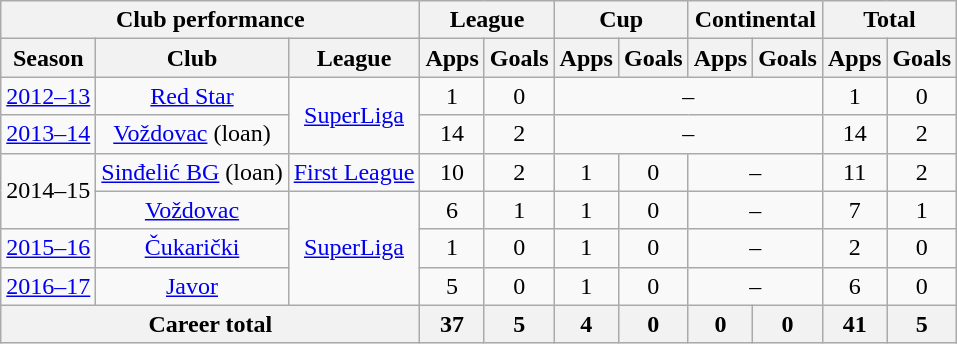<table class="wikitable" style="text-align:center">
<tr>
<th colspan=3>Club performance</th>
<th colspan=2>League</th>
<th colspan=2>Cup</th>
<th colspan=2>Continental</th>
<th colspan=2>Total</th>
</tr>
<tr>
<th>Season</th>
<th>Club</th>
<th>League</th>
<th>Apps</th>
<th>Goals</th>
<th>Apps</th>
<th>Goals</th>
<th>Apps</th>
<th>Goals</th>
<th>Apps</th>
<th>Goals</th>
</tr>
<tr>
<td><a href='#'>2012–13</a></td>
<td><a href='#'>Red Star</a></td>
<td rowspan=2><a href='#'>SuperLiga</a></td>
<td>1</td>
<td>0</td>
<td colspan="4">–</td>
<td>1</td>
<td>0</td>
</tr>
<tr>
<td><a href='#'>2013–14</a></td>
<td><a href='#'>Voždovac</a> (loan)</td>
<td>14</td>
<td>2</td>
<td colspan="4">–</td>
<td>14</td>
<td>2</td>
</tr>
<tr>
<td rowspan=2>2014–15</td>
<td><a href='#'>Sinđelić BG</a> (loan)</td>
<td><a href='#'>First League</a></td>
<td>10</td>
<td>2</td>
<td>1</td>
<td>0</td>
<td colspan="2">–</td>
<td>11</td>
<td>2</td>
</tr>
<tr>
<td><a href='#'>Voždovac</a></td>
<td rowspan=3><a href='#'>SuperLiga</a></td>
<td>6</td>
<td>1</td>
<td>1</td>
<td>0</td>
<td colspan="2">–</td>
<td>7</td>
<td>1</td>
</tr>
<tr>
<td><a href='#'>2015–16</a></td>
<td><a href='#'>Čukarički</a></td>
<td>1</td>
<td>0</td>
<td>1</td>
<td>0</td>
<td colspan="2">–</td>
<td>2</td>
<td>0</td>
</tr>
<tr>
<td><a href='#'>2016–17</a></td>
<td><a href='#'>Javor</a></td>
<td>5</td>
<td>0</td>
<td>1</td>
<td>0</td>
<td colspan="2">–</td>
<td>6</td>
<td>0</td>
</tr>
<tr>
<th colspan=3>Career total</th>
<th>37</th>
<th>5</th>
<th>4</th>
<th>0</th>
<th>0</th>
<th>0</th>
<th>41</th>
<th>5</th>
</tr>
</table>
